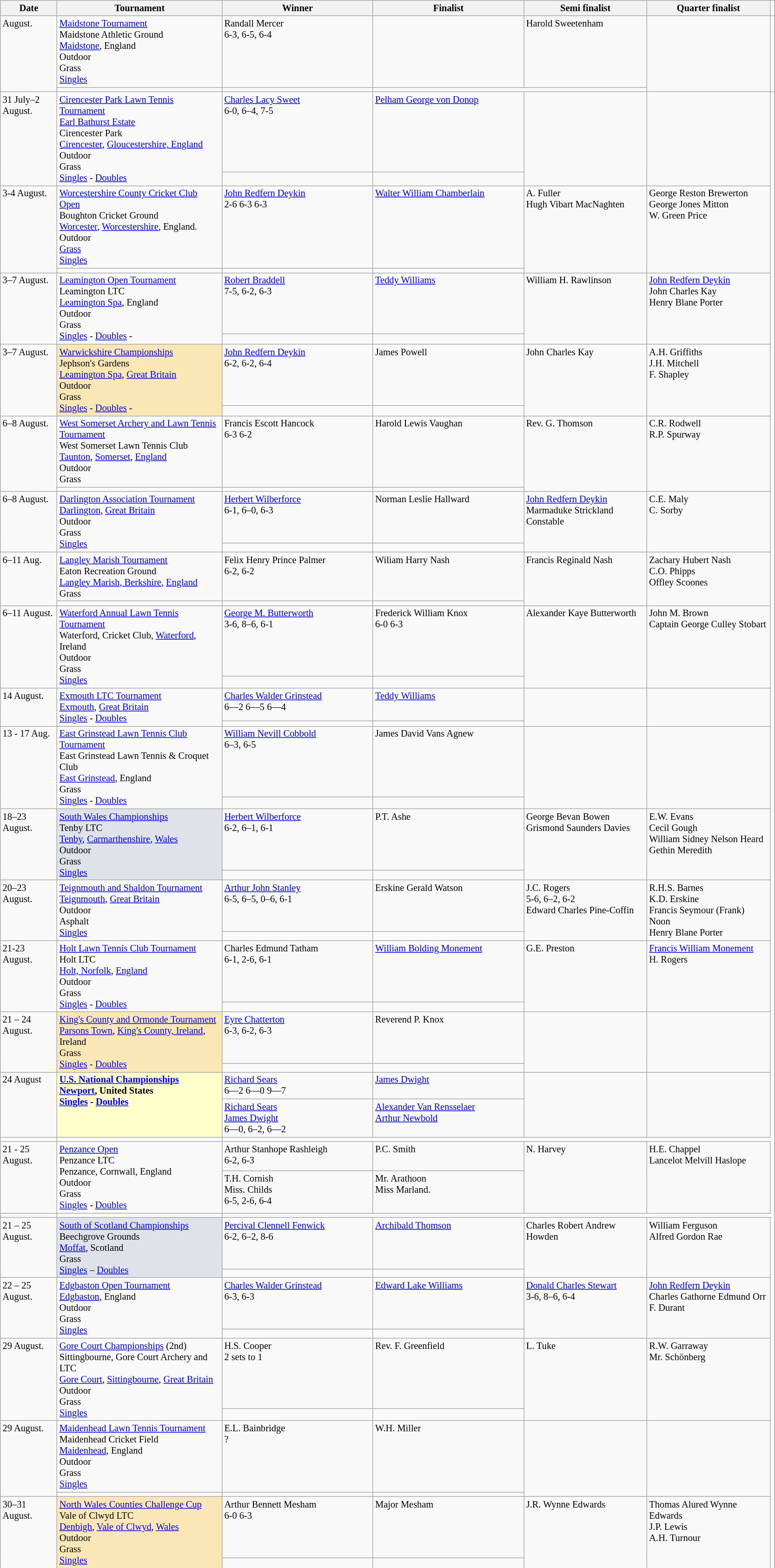<table class="wikitable" style="font-size:85%;">
<tr>
<th width="75">Date</th>
<th width="230">Tournament</th>
<th width="210">Winner</th>
<th width="210">Finalist</th>
<th width="170">Semi finalist</th>
<th width="170">Quarter finalist</th>
</tr>
<tr valign=top>
<td rowspan=2>August.</td>
<td><a href='#'>Maidstone Tournament</a> <br>Maidstone Athletic Ground<br><a href='#'>Maidstone</a>, England<br>Outdoor<br>Grass<br><a href='#'>Singles</a></td>
<td> Randall Mercer<br>6-3, 6-5, 6-4</td>
<td></td>
<td> Harold Sweetenham</td>
<td rowspan=2></td>
<td rowspan=2></td>
</tr>
<tr valign=top>
<td></td>
<td></td>
</tr>
<tr valign=top>
<td rowspan=2>31 July–2 August.</td>
<td rowspan=2><a href='#'>Cirencester Park Lawn Tennis Tournament</a><br><a href='#'>Earl Bathurst Estate</a><br>Cirencester Park<br><a href='#'>Cirencester</a>, <a href='#'>Gloucestershire, England</a><br>Outdoor<br>Grass<br><a href='#'>Singles</a> - <a href='#'>Doubles</a></td>
<td> <a href='#'>Charles Lacy Sweet</a><br>6-0, 6–4, 7-5</td>
<td> <a href='#'>Pelham George von Donop</a></td>
<td rowspan=2></td>
<td rowspan=2></td>
</tr>
<tr valign=top>
<td></td>
<td></td>
</tr>
<tr valign=top>
<td rowspan=2>3-4 August.</td>
<td><a href='#'>Worcestershire County Cricket Club Open</a> <br>Boughton Cricket Ground<br><a href='#'>Worcester</a>, <a href='#'>Worcestershire</a>, England.<br>Outdoor<br><a href='#'>Grass</a><br><a href='#'>Singles</a></td>
<td> <a href='#'>John Redfern Deykin</a><br>2-6 6-3 6-3</td>
<td> <a href='#'>Walter William Chamberlain</a></td>
<td rowspan=2> A. Fuller <br> Hugh Vibart MacNaghten</td>
<td rowspan=2> George Reston Brewerton <br> George Jones Mitton <br> W. Green Price</td>
</tr>
<tr valign=top>
<td></td>
<td></td>
</tr>
<tr valign=top>
<td rowspan=2>3–7 August.</td>
<td rowspan=2><a href='#'>Leamington Open Tournament</a> <br>Leamington LTC <br><a href='#'>Leamington Spa</a>, England<br>Outdoor<br>Grass<br><a href='#'>Singles</a> - <a href='#'>Doubles</a> -</td>
<td> <a href='#'>Robert Braddell</a> <br>7-5, 6-2, 6-3</td>
<td> <a href='#'>Teddy Williams</a> <br></td>
<td rowspan=2> William H. Rawlinson</td>
<td rowspan=2> <a href='#'>John Redfern Deykin</a> <br> John Charles Kay <br> Henry Blane Porter</td>
</tr>
<tr valign=top>
<td></td>
<td></td>
</tr>
<tr valign=top>
<td rowspan=2>3–7 August.</td>
<td style="background:#fae7b5" rowspan=2><a href='#'>Warwickshire Championships</a> <br>Jephson's Gardens<br><a href='#'>Leamington Spa</a>, <a href='#'>Great Britain</a><br>Outdoor<br>Grass<br><a href='#'>Singles</a> - <a href='#'>Doubles</a> -</td>
<td> <a href='#'>John Redfern Deykin</a> <br> 6-2, 6-2, 6-4</td>
<td>James Powell <br></td>
<td rowspan=2> John Charles Kay</td>
<td rowspan=2> A.H. Griffiths <br> J.H. Mitchell <br> F. Shapley</td>
</tr>
<tr valign=top>
<td></td>
<td></td>
</tr>
<tr valign=top>
<td rowspan=2>6–8 August.</td>
<td><a href='#'>West Somerset Archery and Lawn Tennis Tournament</a> <br>West Somerset Lawn Tennis Club<br><a href='#'>Taunton</a>, <a href='#'>Somerset</a>, <a href='#'>England</a><br>Outdoor<br>Grass</td>
<td>  Francis Escott Hancock<br>6-3 6-2</td>
<td> Harold Lewis Vaughan</td>
<td rowspan=2> Rev. G. Thomson</td>
<td rowspan=2> C.R. Rodwell<br> R.P. Spurway</td>
</tr>
<tr valign=top>
<td></td>
<td></td>
</tr>
<tr valign=top>
<td rowspan=2>6–8 August.</td>
<td rowspan=2><a href='#'>Darlington Association Tournament</a> <br> <a href='#'>Darlington</a>, <a href='#'>Great Britain</a><br>Outdoor<br>Grass<br><a href='#'>Singles</a></td>
<td> <a href='#'>Herbert Wilberforce</a><br>6-1, 6–0, 6-3</td>
<td> Norman Leslie Hallward<br></td>
<td rowspan=2> <a href='#'>John Redfern Deykin</a> <br>  Marmaduke Strickland Constable</td>
<td rowspan=2> C.E. Maly<br>  C. Sorby</td>
</tr>
<tr valign=top>
<td></td>
<td></td>
</tr>
<tr valign=top>
<td rowspan=2>6–11 Aug.</td>
<td><a href='#'>Langley Marish Tournament</a><br>Eaton Recreation Ground<br> <a href='#'>Langley Marish, Berkshire</a>, <a href='#'>England</a><br>Grass<br></td>
<td> Felix Henry Prince Palmer<br>6-2, 6-2</td>
<td> Wiliam Harry Nash</td>
<td rowspan=2> Francis Reginald Nash</td>
<td rowspan=2> Zachary Hubert Nash<br> C.O. Phipps<br> Offley Scoones</td>
</tr>
<tr valign=top>
<td></td>
<td></td>
</tr>
<tr valign=top>
<td rowspan=2>6–11 August.</td>
<td rowspan=2><a href='#'>Waterford Annual Lawn Tennis Tournament</a><br> Waterford, Cricket Club, <a href='#'>Waterford</a>, Ireland<br>Outdoor<br>Grass<br><a href='#'>Singles</a></td>
<td> <a href='#'>George M. Butterworth</a><br>3-6, 8–6, 6-1</td>
<td> Frederick William Knox<br>6-0 6-3</td>
<td rowspan=2> Alexander Kaye Butterworth</td>
<td rowspan=2> John M. Brown<br>  Captain George Culley Stobart</td>
</tr>
<tr valign=top>
<td></td>
<td></td>
</tr>
<tr valign=top>
<td rowspan=2>14 August.</td>
<td rowspan=2><a href='#'>Exmouth LTC Tournament</a><br><a href='#'>Exmouth</a>, <a href='#'>Great Britain</a><br><a href='#'>Singles</a> - <a href='#'>Doubles</a></td>
<td> <a href='#'>Charles Walder Grinstead</a><br>6—2 6—5 6—4</td>
<td> <a href='#'>Teddy Williams</a></td>
<td rowspan=2></td>
<td rowspan=2></td>
</tr>
<tr valign=top>
<td></td>
<td></td>
</tr>
<tr valign=top>
<td rowspan=2>13 - 17 Aug.</td>
<td rowspan=2><a href='#'>East Grinstead Lawn Tennis Club Tournament</a> <br>East Grinstead Lawn Tennis & Croquet Club<br><a href='#'>East Grinstead</a>, England<br>Grass <br><a href='#'>Singles</a> - <a href='#'>Doubles</a></td>
<td> <a href='#'>William Nevill Cobbold</a> <br> 6–3, 6-5</td>
<td> James David Vans Agnew</td>
<td rowspan=2></td>
<td rowspan=2></td>
</tr>
<tr valign=top>
<td></td>
<td></td>
</tr>
<tr valign=top>
<td rowspan=2>18–23 August.</td>
<td style="background:#dfe2e9" rowspan=2><a href='#'>South Wales Championships</a> <br>Tenby LTC<br><a href='#'>Tenby</a>, <a href='#'>Carmarthenshire</a>, <a href='#'>Wales</a><br>Outdoor<br>Grass<br><a href='#'>Singles</a></td>
<td> <a href='#'>Herbert Wilberforce</a><br>6-2, 6–1, 6-1</td>
<td>  P.T. Ashe</td>
<td rowspan=2> George Bevan Bowen<br> Grismond Saunders Davies</td>
<td rowspan=2> E.W. Evans<br> Cecil Gough<br> William Sidney Nelson Heard<br> Gethin Meredith<br></td>
</tr>
<tr valign=top>
<td></td>
<td></td>
</tr>
<tr valign=top>
<td rowspan=2>20–23 August.</td>
<td rowspan=2><a href='#'>Teignmouth and Shaldon Tournament</a> <br> <a href='#'>Teignmouth</a>, <a href='#'>Great Britain</a><br>Outdoor<br>Asphalt<br><a href='#'>Singles</a></td>
<td>  <a href='#'>Arthur John Stanley</a><br>6-5, 6–5, 0–6, 6-1</td>
<td> Erskine Gerald Watson<br></td>
<td rowspan=2> J.C. Rogers  <br>5-6, 6–2, 6-2<br>  Edward Charles Pine-Coffin</td>
<td rowspan=2> R.H.S. Barnes<br>  K.D. Erskine<br>  Francis Seymour (Frank) Noon<br>  Henry Blane Porter</td>
</tr>
<tr valign=top>
<td></td>
<td></td>
</tr>
<tr valign=top>
<td rowspan=2>21-23 August.</td>
<td rowspan=2><a href='#'>Holt Lawn Tennis Club Tournament</a><br>Holt LTC<br><a href='#'>Holt, Norfolk</a>, <a href='#'>England</a><br>Outdoor<br>Grass<br><a href='#'>Singles</a> - <a href='#'>Doubles</a></td>
<td> Charles Edmund Tatham<br>6-1, 2-6, 6-1</td>
<td>  <a href='#'>William Bolding Monement</a></td>
<td rowspan=2>  G.E. Preston</td>
<td rowspan=2>  <a href='#'>Francis William Monement</a> <br>  H. Rogers</td>
</tr>
<tr valign=top>
<td></td>
<td></td>
</tr>
<tr valign=top>
<td rowspan=2>21 – 24 August.</td>
<td style="background:#fae7b5" rowspan=2><a href='#'>King's County and Ormonde Tournament</a><br><a href='#'>Parsons Town</a>, <a href='#'>King's County, Ireland</a>, Ireland<br>Grass<br><a href='#'>Singles</a> - <a href='#'>Doubles</a></td>
<td> <a href='#'>Eyre Chatterton</a><br>6-3, 6-2, 6-3</td>
<td> Reverend P. Knox</td>
<td rowspan=2></td>
<td rowspan=2></td>
</tr>
<tr valign=top>
<td></td>
<td></td>
</tr>
<tr valign=top>
<td rowspan=2>24 August</td>
<td style="background:#ffc;" rowspan=2><strong><a href='#'>U.S. National Championships</a><br><a href='#'>Newport</a>, United States<br><a href='#'>Singles</a> - <a href='#'>Doubles</a></strong></td>
<td> <a href='#'>Richard Sears</a> <br>6—2 6—0 9—7</td>
<td> <a href='#'>James Dwight</a></td>
<td rowspan=2></td>
<td rowspan=2></td>
</tr>
<tr valign=top>
<td> <a href='#'>Richard Sears</a><br> <a href='#'>James Dwight</a><br>6—0, 6–2, 6—2</td>
<td> <a href='#'>Alexander Van Rensselaer</a><br> <a href='#'>Arthur Newbold</a></td>
</tr>
<tr valign=top>
<td></td>
<td></td>
</tr>
<tr valign=top>
<td rowspan=2>21 - 25 August.</td>
<td rowspan=2><a href='#'>Penzance Open</a><br>Penzance LTC<br>Penzance, Cornwall, England<br>Outdoor<br>Grass<br><a href='#'>Singles</a> - <a href='#'>Doubles</a></td>
<td> Arthur Stanhope Rashleigh<br>6-2, 6-3</td>
<td> P.C. Smith</td>
<td rowspan=2> N. Harvey <br></td>
<td rowspan=2> H.E. Chappel <br> Lancelot Melvill Haslope</td>
</tr>
<tr valign=top>
<td> T.H. Cornish<br> Miss. Childs<br>6-5, 2-6, 6-4</td>
<td> Mr.  Arathoon<br> Miss Marland.</td>
</tr>
<tr valign=top>
<td></td>
<td></td>
</tr>
<tr valign=top>
<td rowspan=2>21 – 25 August.</td>
<td style="background:#dfe2e9" rowspan=2><a href='#'>South of Scotland Championships</a><br>Beechgrove Grounds<br><a href='#'>Moffat</a>, Scotland<br>Grass<br><a href='#'>Singles</a> – <a href='#'>Doubles</a></td>
<td> <a href='#'>Percival Clennell Fenwick</a><br>6-2, 6–2, 8-6</td>
<td> <a href='#'>Archibald Thomson</a></td>
<td rowspan=2> Charles Robert Andrew Howden</td>
<td rowspan=2> William Ferguson<br>   Alfred Gordon Rae <br></td>
</tr>
<tr valign=top>
<td></td>
<td></td>
</tr>
<tr valign=top>
<td rowspan=2>22 – 25 August.</td>
<td rowspan=2><a href='#'>Edgbaston Open Tournament</a><br> <a href='#'>Edgbaston</a>, England<br>Outdoor<br> Grass<br><a href='#'>Singles</a></td>
<td> <a href='#'>Charles Walder Grinstead</a> <br>6-3, 6-3</td>
<td> <a href='#'>Edward Lake Williams</a></td>
<td rowspan=2> <a href='#'>Donald Charles Stewart</a><br>3-6, 8–6, 6-4<br></td>
<td rowspan=2> <a href='#'>John Redfern Deykin</a><br> Charles Gathorne Edmund Orr <br> F. Durant</td>
</tr>
<tr valign=top>
<td></td>
<td></td>
</tr>
<tr valign=top>
<td rowspan=2>29 August.</td>
<td rowspan=2><a href='#'>Gore Court Championships</a> (2nd) <br>Sittingbourne, Gore Court Archery and LTC<br><a href='#'>Gore Court</a>, <a href='#'>Sittingbourne</a>, <a href='#'>Great Britain</a><br>Outdoor<br>Grass<br><a href='#'>Singles</a></td>
<td> H.S. Cooper<br>2 sets to 1</td>
<td> Rev. F. Greenfield</td>
<td rowspan=2> L. Tuke<br></td>
<td rowspan=2> R.W. Garraway<br> Mr. Schönberg<br></td>
</tr>
<tr valign=top>
<td></td>
<td></td>
</tr>
<tr valign=top>
<td rowspan=2>29 August.</td>
<td><a href='#'>Maidenhead Lawn Tennis Tournament</a><br>Maidenhead  Cricket Field <br><a href='#'>Maidenhead</a>, England<br>Outdoor<br>Grass<br><a href='#'>Singles</a></td>
<td> E.L. Bainbridge<br>?</td>
<td> W.H. Miller <br></td>
<td rowspan=2><br></td>
<td rowspan=2></td>
</tr>
<tr valign=top>
<td></td>
<td></td>
</tr>
<tr valign=top>
<td rowspan=2>30–31 August.</td>
<td style="background:#fae7b5" rowspan=2><a href='#'>North Wales Counties Challenge Cup</a><br>Vale of Clwyd LTC<br><a href='#'>Denbigh</a>, <a href='#'>Vale of Clwyd</a>, <a href='#'>Wales</a><br>Outdoor<br>Grass<br><a href='#'>Singles</a></td>
<td> Arthur Bennett Mesham<br>6-0 6-3</td>
<td> Major Mesham</td>
<td rowspan=2> J.R. Wynne Edwards<br></td>
<td rowspan=2> Thomas Alured Wynne Edwards<br> J.P. Lewis<br> A.H. Turnour</td>
</tr>
<tr valign=top>
<td></td>
<td></td>
</tr>
<tr valign=top>
</tr>
</table>
